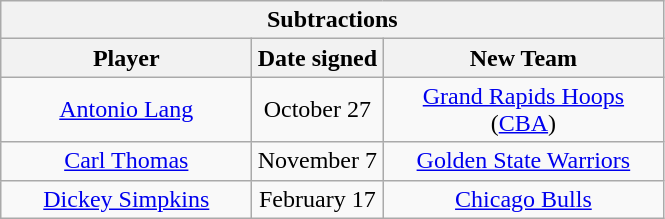<table class="wikitable" style="text-align:center">
<tr>
<th colspan=3>Subtractions</th>
</tr>
<tr>
<th style="width:160px">Player</th>
<th style="width:80px">Date signed</th>
<th style="width:180px">New Team</th>
</tr>
<tr>
<td><a href='#'>Antonio Lang</a></td>
<td>October 27</td>
<td><a href='#'>Grand Rapids Hoops</a> (<a href='#'>CBA</a>)</td>
</tr>
<tr>
<td><a href='#'>Carl Thomas</a></td>
<td>November 7</td>
<td><a href='#'>Golden State Warriors</a></td>
</tr>
<tr>
<td><a href='#'>Dickey Simpkins</a></td>
<td>February 17</td>
<td><a href='#'>Chicago Bulls</a></td>
</tr>
</table>
